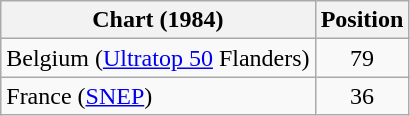<table class="wikitable sortable">
<tr>
<th>Chart (1984)</th>
<th>Position</th>
</tr>
<tr>
<td>Belgium (<a href='#'>Ultratop 50</a> Flanders)</td>
<td align="center">79</td>
</tr>
<tr>
<td>France (<a href='#'>SNEP</a>)</td>
<td align="center">36</td>
</tr>
</table>
